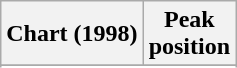<table class="wikitable sortable">
<tr>
<th align="left">Chart (1998)</th>
<th align="center">Peak<br>position</th>
</tr>
<tr>
</tr>
<tr>
</tr>
</table>
